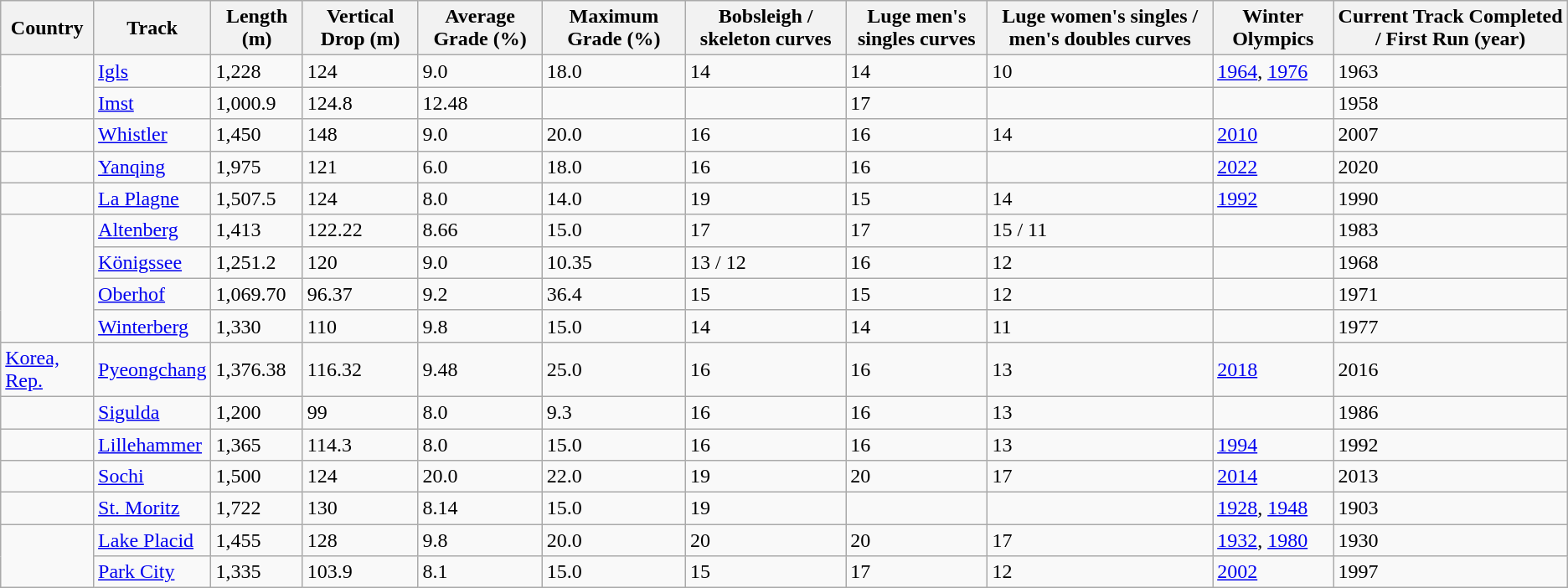<table class="wikitable sortable">
<tr>
<th>Country</th>
<th>Track</th>
<th>Length (m)</th>
<th>Vertical Drop (m)</th>
<th>Average Grade (%)</th>
<th>Maximum Grade (%)</th>
<th>Bobsleigh / skeleton curves</th>
<th>Luge men's singles curves</th>
<th>Luge women's singles / men's doubles curves</th>
<th>Winter Olympics</th>
<th>Current Track Completed / First Run (year)</th>
</tr>
<tr>
<td rowspan="2"></td>
<td><a href='#'>Igls</a></td>
<td>1,228</td>
<td>124</td>
<td>9.0</td>
<td>18.0</td>
<td>14</td>
<td>14</td>
<td>10</td>
<td><a href='#'>1964</a>, <a href='#'>1976</a></td>
<td>1963</td>
</tr>
<tr>
<td><a href='#'>Imst</a></td>
<td>1,000.9</td>
<td>124.8</td>
<td>12.48</td>
<td></td>
<td></td>
<td>17</td>
<td></td>
<td></td>
<td>1958</td>
</tr>
<tr>
<td rowspan="1"></td>
<td><a href='#'>Whistler</a></td>
<td>1,450</td>
<td>148</td>
<td>9.0</td>
<td>20.0</td>
<td>16</td>
<td>16</td>
<td>14</td>
<td><a href='#'>2010</a></td>
<td>2007</td>
</tr>
<tr>
<td></td>
<td><a href='#'>Yanqing</a></td>
<td>1,975</td>
<td>121</td>
<td>6.0</td>
<td>18.0</td>
<td>16</td>
<td>16</td>
<td></td>
<td><a href='#'>2022</a></td>
<td>2020</td>
</tr>
<tr>
<td></td>
<td><a href='#'>La Plagne</a></td>
<td>1,507.5</td>
<td>124</td>
<td>8.0</td>
<td>14.0</td>
<td>19</td>
<td>15</td>
<td>14</td>
<td><a href='#'>1992</a></td>
<td>1990</td>
</tr>
<tr>
<td rowspan="4"></td>
<td><a href='#'>Altenberg</a></td>
<td>1,413</td>
<td>122.22</td>
<td>8.66</td>
<td>15.0</td>
<td>17</td>
<td>17</td>
<td>15 / 11</td>
<td></td>
<td>1983</td>
</tr>
<tr>
<td><a href='#'>Königssee</a></td>
<td>1,251.2</td>
<td>120</td>
<td>9.0</td>
<td>10.35</td>
<td>13 / 12</td>
<td>16</td>
<td>12</td>
<td></td>
<td>1968</td>
</tr>
<tr>
<td><a href='#'>Oberhof</a></td>
<td>1,069.70</td>
<td>96.37</td>
<td>9.2</td>
<td>36.4</td>
<td>15</td>
<td>15</td>
<td>12</td>
<td></td>
<td>1971</td>
</tr>
<tr>
<td><a href='#'>Winterberg</a></td>
<td>1,330</td>
<td>110</td>
<td>9.8</td>
<td>15.0</td>
<td>14</td>
<td>14</td>
<td>11</td>
<td></td>
<td>1977</td>
</tr>
<tr>
<td> <a href='#'>Korea, Rep.</a></td>
<td><a href='#'>Pyeongchang</a></td>
<td>1,376.38</td>
<td>116.32</td>
<td>9.48</td>
<td>25.0</td>
<td>16</td>
<td>16</td>
<td>13</td>
<td><a href='#'>2018</a></td>
<td>2016</td>
</tr>
<tr>
<td></td>
<td><a href='#'>Sigulda</a></td>
<td>1,200</td>
<td>99</td>
<td>8.0</td>
<td>9.3</td>
<td>16</td>
<td>16</td>
<td>13</td>
<td></td>
<td>1986</td>
</tr>
<tr>
<td></td>
<td><a href='#'>Lillehammer</a></td>
<td>1,365</td>
<td>114.3</td>
<td>8.0</td>
<td>15.0</td>
<td>16</td>
<td>16</td>
<td>13</td>
<td><a href='#'>1994</a></td>
<td>1992</td>
</tr>
<tr>
<td></td>
<td><a href='#'>Sochi</a></td>
<td>1,500</td>
<td>124</td>
<td>20.0</td>
<td>22.0</td>
<td>19</td>
<td>20</td>
<td>17</td>
<td><a href='#'>2014</a></td>
<td>2013</td>
</tr>
<tr>
<td></td>
<td><a href='#'>St. Moritz</a></td>
<td>1,722</td>
<td>130</td>
<td>8.14</td>
<td>15.0</td>
<td>19</td>
<td></td>
<td></td>
<td><a href='#'>1928</a>, <a href='#'>1948</a></td>
<td>1903</td>
</tr>
<tr>
<td rowspan="2"></td>
<td><a href='#'>Lake Placid</a></td>
<td>1,455</td>
<td>128</td>
<td>9.8</td>
<td>20.0</td>
<td>20</td>
<td>20</td>
<td>17</td>
<td><a href='#'>1932</a>, <a href='#'>1980</a></td>
<td>1930</td>
</tr>
<tr>
<td><a href='#'>Park City</a></td>
<td>1,335</td>
<td>103.9</td>
<td>8.1</td>
<td>15.0</td>
<td>15</td>
<td>17</td>
<td>12</td>
<td><a href='#'>2002</a></td>
<td>1997</td>
</tr>
</table>
